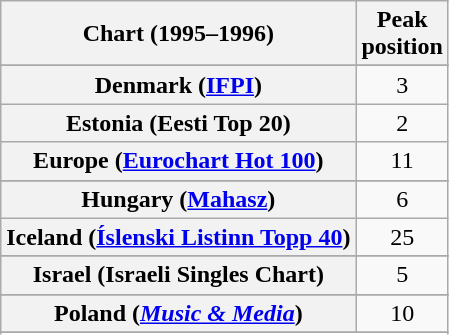<table class="wikitable sortable plainrowheaders" style="text-align:center">
<tr>
<th>Chart (1995–1996)</th>
<th>Peak<br>position</th>
</tr>
<tr>
</tr>
<tr>
</tr>
<tr>
</tr>
<tr>
</tr>
<tr>
<th scope="row">Denmark (<a href='#'>IFPI</a>)</th>
<td>3</td>
</tr>
<tr>
<th scope="row">Estonia (Eesti Top 20)</th>
<td align="center">2</td>
</tr>
<tr>
<th scope="row">Europe (<a href='#'>Eurochart Hot 100</a>)</th>
<td>11</td>
</tr>
<tr>
</tr>
<tr>
</tr>
<tr>
</tr>
<tr>
<th scope="row">Hungary (<a href='#'>Mahasz</a>)</th>
<td>6</td>
</tr>
<tr>
<th scope="row">Iceland (<a href='#'>Íslenski Listinn Topp 40</a>)</th>
<td>25</td>
</tr>
<tr>
</tr>
<tr>
<th scope="row">Israel (Israeli Singles Chart)</th>
<td>5</td>
</tr>
<tr>
</tr>
<tr>
</tr>
<tr>
</tr>
<tr>
</tr>
<tr>
<th scope="row">Poland (<em><a href='#'>Music & Media</a></em>)</th>
<td>10</td>
</tr>
<tr>
</tr>
<tr>
</tr>
<tr>
</tr>
<tr>
</tr>
</table>
